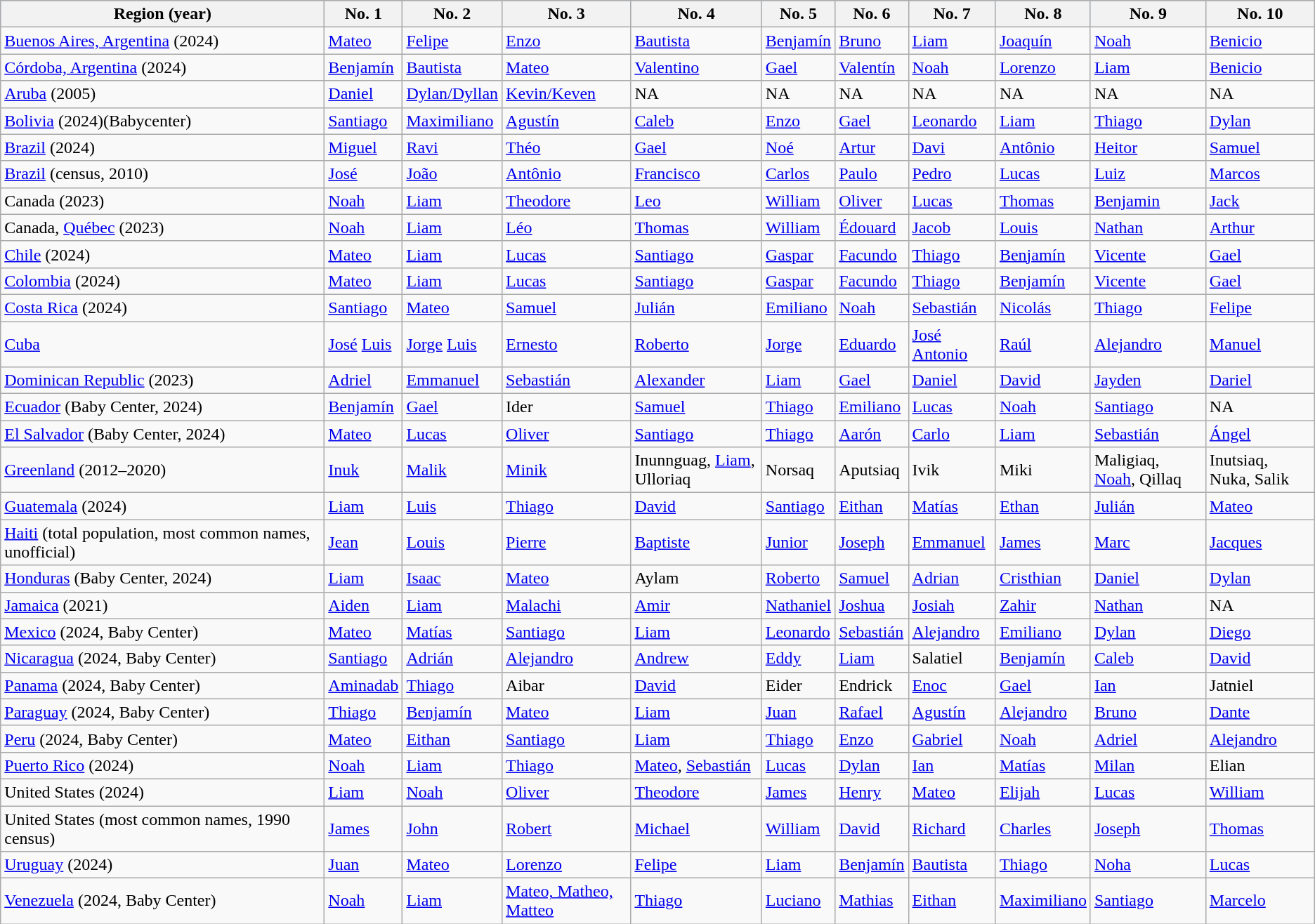<table class="wikitable">
<tr style="background:#a0d0ff;">
<th width=300>Region (year)</th>
<th>No. 1</th>
<th>No. 2</th>
<th>No. 3</th>
<th>No. 4</th>
<th>No. 5</th>
<th>No. 6</th>
<th>No. 7</th>
<th>No. 8</th>
<th>No. 9</th>
<th>No. 10</th>
</tr>
<tr>
<td><a href='#'>Buenos Aires, Argentina</a> (2024)</td>
<td><a href='#'>Mateo</a></td>
<td><a href='#'>Felipe</a></td>
<td><a href='#'>Enzo</a></td>
<td><a href='#'>Bautista</a></td>
<td><a href='#'>Benjamín</a></td>
<td><a href='#'>Bruno</a></td>
<td><a href='#'>Liam</a></td>
<td><a href='#'>Joaquín</a></td>
<td><a href='#'>Noah</a></td>
<td><a href='#'>Benicio</a></td>
</tr>
<tr>
<td><a href='#'>Córdoba, Argentina</a> (2024)</td>
<td><a href='#'>Benjamín</a></td>
<td><a href='#'>Bautista</a></td>
<td><a href='#'>Mateo</a></td>
<td><a href='#'>Valentino</a></td>
<td><a href='#'>Gael</a></td>
<td><a href='#'>Valentín</a></td>
<td><a href='#'>Noah</a></td>
<td><a href='#'>Lorenzo</a></td>
<td><a href='#'>Liam</a></td>
<td><a href='#'>Benicio</a></td>
</tr>
<tr>
<td><a href='#'>Aruba</a> (2005)</td>
<td><a href='#'>Daniel</a></td>
<td><a href='#'>Dylan/Dyllan</a></td>
<td><a href='#'>Kevin/Keven</a></td>
<td>NA</td>
<td>NA</td>
<td>NA</td>
<td>NA</td>
<td>NA</td>
<td>NA</td>
<td>NA</td>
</tr>
<tr>
<td><a href='#'>Bolivia</a> (2024)(Babycenter)</td>
<td><a href='#'>Santiago</a></td>
<td><a href='#'>Maximiliano</a></td>
<td><a href='#'>Agustín</a></td>
<td><a href='#'>Caleb</a></td>
<td><a href='#'>Enzo</a></td>
<td><a href='#'>Gael</a></td>
<td><a href='#'>Leonardo</a></td>
<td><a href='#'>Liam</a></td>
<td><a href='#'>Thiago</a></td>
<td><a href='#'>Dylan</a></td>
</tr>
<tr>
<td><a href='#'>Brazil</a> (2024)</td>
<td><a href='#'>Miguel</a></td>
<td><a href='#'>Ravi</a></td>
<td><a href='#'>Théo</a></td>
<td><a href='#'>Gael</a></td>
<td><a href='#'>Noé</a></td>
<td><a href='#'>Artur</a></td>
<td><a href='#'>Davi</a></td>
<td><a href='#'>Antônio</a></td>
<td><a href='#'>Heitor</a></td>
<td><a href='#'>Samuel</a></td>
</tr>
<tr>
<td><a href='#'>Brazil</a> (census, 2010)</td>
<td><a href='#'>José</a></td>
<td><a href='#'>João</a></td>
<td><a href='#'>Antônio</a></td>
<td><a href='#'>Francisco</a></td>
<td><a href='#'>Carlos</a></td>
<td><a href='#'>Paulo</a></td>
<td><a href='#'>Pedro</a></td>
<td><a href='#'>Lucas</a></td>
<td><a href='#'>Luiz</a></td>
<td><a href='#'>Marcos</a></td>
</tr>
<tr>
<td>Canada (2023)</td>
<td><a href='#'>Noah</a></td>
<td><a href='#'>Liam</a></td>
<td><a href='#'>Theodore</a></td>
<td><a href='#'>Leo</a></td>
<td><a href='#'>William</a></td>
<td><a href='#'>Oliver</a></td>
<td><a href='#'>Lucas</a></td>
<td><a href='#'>Thomas</a></td>
<td><a href='#'>Benjamin</a></td>
<td><a href='#'>Jack</a></td>
</tr>
<tr>
<td>Canada, <a href='#'>Québec</a> (2023)</td>
<td><a href='#'>Noah</a></td>
<td><a href='#'>Liam</a></td>
<td><a href='#'>Léo</a></td>
<td><a href='#'>Thomas</a></td>
<td><a href='#'>William</a></td>
<td><a href='#'>Édouard</a></td>
<td><a href='#'>Jacob</a></td>
<td><a href='#'>Louis</a></td>
<td><a href='#'>Nathan</a></td>
<td><a href='#'>Arthur</a></td>
</tr>
<tr>
<td><a href='#'>Chile</a> (2024)</td>
<td><a href='#'>Mateo</a></td>
<td><a href='#'>Liam</a></td>
<td><a href='#'>Lucas</a></td>
<td><a href='#'>Santiago</a></td>
<td><a href='#'>Gaspar</a></td>
<td><a href='#'>Facundo</a></td>
<td><a href='#'>Thiago</a></td>
<td><a href='#'>Benjamín</a></td>
<td><a href='#'>Vicente</a></td>
<td><a href='#'> Gael</a></td>
</tr>
<tr>
<td><a href='#'>Colombia</a> (2024)</td>
<td><a href='#'>Mateo</a></td>
<td><a href='#'>Liam</a></td>
<td><a href='#'>Lucas</a></td>
<td><a href='#'>Santiago</a></td>
<td><a href='#'>Gaspar</a></td>
<td><a href='#'>Facundo</a></td>
<td><a href='#'>Thiago</a></td>
<td><a href='#'>Benjamín</a></td>
<td><a href='#'>Vicente</a></td>
<td><a href='#'> Gael</a></td>
</tr>
<tr>
<td><a href='#'>Costa Rica</a> (2024)</td>
<td><a href='#'>Santiago</a></td>
<td><a href='#'>Mateo</a></td>
<td><a href='#'>Samuel</a></td>
<td><a href='#'>Julián</a></td>
<td><a href='#'>Emiliano</a></td>
<td><a href='#'>Noah</a></td>
<td><a href='#'>Sebastián</a></td>
<td><a href='#'> Nicolás</a></td>
<td><a href='#'>Thiago</a></td>
<td><a href='#'>Felipe</a></td>
</tr>
<tr>
<td><a href='#'>Cuba</a></td>
<td><a href='#'>José</a> <a href='#'>Luis</a></td>
<td><a href='#'>Jorge</a> <a href='#'>Luis</a></td>
<td><a href='#'>Ernesto</a></td>
<td><a href='#'>Roberto</a></td>
<td><a href='#'>Jorge</a></td>
<td><a href='#'>Eduardo</a></td>
<td><a href='#'>José</a> <a href='#'>Antonio</a></td>
<td><a href='#'>Raúl</a></td>
<td><a href='#'>Alejandro</a></td>
<td><a href='#'>Manuel</a></td>
</tr>
<tr>
<td><a href='#'>Dominican Republic</a> (2023)</td>
<td><a href='#'>Adriel</a></td>
<td><a href='#'>Emmanuel</a></td>
<td><a href='#'>Sebastián</a></td>
<td><a href='#'>Alexander</a></td>
<td><a href='#'>Liam</a></td>
<td><a href='#'>Gael</a></td>
<td><a href='#'>Daniel</a></td>
<td><a href='#'>David</a></td>
<td><a href='#'>Jayden</a></td>
<td><a href='#'>Dariel</a></td>
</tr>
<tr>
<td><a href='#'>Ecuador</a> (Baby Center, 2024)</td>
<td><a href='#'>Benjamín</a></td>
<td><a href='#'>Gael</a></td>
<td>Ider</td>
<td><a href='#'>Samuel</a></td>
<td><a href='#'>Thiago</a></td>
<td><a href='#'>Emiliano</a></td>
<td><a href='#'>Lucas</a></td>
<td><a href='#'>Noah</a></td>
<td><a href='#'>Santiago</a></td>
<td>NA</td>
</tr>
<tr>
<td><a href='#'>El Salvador</a> (Baby Center, 2024)</td>
<td><a href='#'>Mateo</a></td>
<td><a href='#'>Lucas</a></td>
<td><a href='#'>Oliver</a></td>
<td><a href='#'>Santiago</a></td>
<td><a href='#'>Thiago</a></td>
<td><a href='#'>Aarón</a></td>
<td><a href='#'>Carlo</a></td>
<td><a href='#'>Liam</a></td>
<td><a href='#'>Sebastián</a></td>
<td><a href='#'>Ángel</a></td>
</tr>
<tr>
<td><a href='#'>Greenland</a> (2012–2020)</td>
<td><a href='#'>Inuk</a></td>
<td><a href='#'>Malik</a></td>
<td><a href='#'>Minik</a></td>
<td>Inunnguag, <a href='#'>Liam</a>, Ulloriaq</td>
<td>Norsaq</td>
<td>Aputsiaq</td>
<td>Ivik</td>
<td>Miki</td>
<td>Maligiaq, <a href='#'>Noah</a>, Qillaq</td>
<td>Inutsiaq, Nuka, Salik</td>
</tr>
<tr>
<td><a href='#'>Guatemala</a> (2024)</td>
<td><a href='#'>Liam</a></td>
<td><a href='#'>Luis</a></td>
<td><a href='#'>Thiago</a></td>
<td><a href='#'>David</a></td>
<td><a href='#'>Santiago</a></td>
<td><a href='#'>Eithan</a></td>
<td><a href='#'>Matías</a></td>
<td><a href='#'>Ethan</a></td>
<td><a href='#'>Julián</a></td>
<td><a href='#'>Mateo</a></td>
</tr>
<tr>
<td><a href='#'>Haiti</a> (total population, most common names, unofficial)</td>
<td><a href='#'>Jean</a></td>
<td><a href='#'>Louis</a></td>
<td><a href='#'>Pierre</a></td>
<td><a href='#'>Baptiste</a></td>
<td><a href='#'>Junior</a></td>
<td><a href='#'>Joseph</a></td>
<td><a href='#'>Emmanuel</a></td>
<td><a href='#'>James</a></td>
<td><a href='#'>Marc</a></td>
<td><a href='#'>Jacques</a></td>
</tr>
<tr>
<td><a href='#'>Honduras</a> (Baby Center, 2024)</td>
<td><a href='#'>Liam</a></td>
<td><a href='#'>Isaac</a></td>
<td><a href='#'>Mateo</a></td>
<td>Aylam</td>
<td><a href='#'>Roberto</a></td>
<td><a href='#'>Samuel</a></td>
<td><a href='#'>Adrian</a></td>
<td><a href='#'>Cristhian</a></td>
<td><a href='#'>Daniel</a></td>
<td><a href='#'>Dylan</a></td>
</tr>
<tr>
<td><a href='#'>Jamaica</a>  (2021)</td>
<td><a href='#'>Aiden</a></td>
<td><a href='#'>Liam</a></td>
<td><a href='#'>Malachi</a></td>
<td><a href='#'>Amir</a></td>
<td><a href='#'>Nathaniel</a></td>
<td><a href='#'>Joshua</a></td>
<td><a href='#'>Josiah</a></td>
<td><a href='#'>Zahir</a></td>
<td><a href='#'>Nathan</a></td>
<td>NA</td>
</tr>
<tr>
<td><a href='#'>Mexico</a> (2024, Baby Center)</td>
<td><a href='#'>Mateo</a></td>
<td><a href='#'>Matías</a></td>
<td><a href='#'>Santiago</a></td>
<td><a href='#'>Liam</a></td>
<td><a href='#'>Leonardo</a></td>
<td><a href='#'>Sebastián</a></td>
<td><a href='#'>Alejandro</a></td>
<td><a href='#'>Emiliano</a></td>
<td><a href='#'>Dylan</a></td>
<td><a href='#'>Diego</a></td>
</tr>
<tr>
<td><a href='#'>Nicaragua</a> (2024, Baby Center)</td>
<td><a href='#'>Santiago</a></td>
<td><a href='#'>Adrián</a></td>
<td><a href='#'>Alejandro</a></td>
<td><a href='#'>Andrew</a></td>
<td><a href='#'>Eddy</a></td>
<td><a href='#'>Liam</a></td>
<td>Salatiel</td>
<td><a href='#'>Benjamín</a></td>
<td><a href='#'>Caleb</a></td>
<td><a href='#'>David</a></td>
</tr>
<tr>
<td><a href='#'>Panama</a> (2024, Baby Center)</td>
<td><a href='#'>Aminadab</a></td>
<td><a href='#'>Thiago</a></td>
<td>Aibar</td>
<td><a href='#'>David</a></td>
<td>Eider</td>
<td>Endrick</td>
<td><a href='#'>Enoc</a></td>
<td><a href='#'>Gael</a></td>
<td><a href='#'>Ian</a></td>
<td>Jatniel</td>
</tr>
<tr>
<td><a href='#'>Paraguay</a> (2024, Baby Center)</td>
<td><a href='#'>Thiago</a></td>
<td><a href='#'>Benjamín</a></td>
<td><a href='#'>Mateo</a></td>
<td><a href='#'>Liam</a></td>
<td><a href='#'>Juan</a></td>
<td><a href='#'>Rafael</a></td>
<td><a href='#'>Agustín</a></td>
<td><a href='#'>Alejandro</a></td>
<td><a href='#'>Bruno</a></td>
<td><a href='#'>Dante</a></td>
</tr>
<tr>
<td><a href='#'>Peru</a> (2024, Baby Center)</td>
<td><a href='#'>Mateo</a></td>
<td><a href='#'>Eithan</a></td>
<td><a href='#'>Santiago</a></td>
<td><a href='#'>Liam</a></td>
<td><a href='#'>Thiago</a></td>
<td><a href='#'>Enzo</a></td>
<td><a href='#'>Gabriel</a></td>
<td><a href='#'>Noah</a></td>
<td><a href='#'>Adriel</a></td>
<td><a href='#'>Alejandro</a></td>
</tr>
<tr>
<td><a href='#'>Puerto Rico</a> (2024)</td>
<td><a href='#'>Noah</a></td>
<td><a href='#'>Liam</a></td>
<td><a href='#'>Thiago</a></td>
<td><a href='#'>Mateo</a>, <a href='#'>Sebastián</a></td>
<td><a href='#'>Lucas</a></td>
<td><a href='#'>Dylan</a></td>
<td><a href='#'>Ian</a></td>
<td><a href='#'>Matías</a></td>
<td><a href='#'>Milan</a></td>
<td>Elian</td>
</tr>
<tr>
<td>United States   (2024)</td>
<td><a href='#'>Liam</a></td>
<td><a href='#'>Noah</a></td>
<td><a href='#'>Oliver</a></td>
<td><a href='#'>Theodore</a></td>
<td><a href='#'>James</a></td>
<td><a href='#'>Henry</a></td>
<td><a href='#'>Mateo</a></td>
<td><a href='#'>Elijah</a></td>
<td><a href='#'>Lucas</a></td>
<td><a href='#'>William</a></td>
</tr>
<tr>
<td>United States  (most common names, 1990 census)</td>
<td><a href='#'>James</a></td>
<td><a href='#'>John</a></td>
<td><a href='#'>Robert</a></td>
<td><a href='#'>Michael</a></td>
<td><a href='#'>William</a></td>
<td><a href='#'>David</a></td>
<td><a href='#'>Richard</a></td>
<td><a href='#'>Charles</a></td>
<td><a href='#'>Joseph</a></td>
<td><a href='#'>Thomas</a></td>
</tr>
<tr>
<td><a href='#'>Uruguay</a> (2024)</td>
<td><a href='#'>Juan</a></td>
<td><a href='#'>Mateo</a></td>
<td><a href='#'>Lorenzo</a></td>
<td><a href='#'>Felipe</a></td>
<td><a href='#'>Liam</a></td>
<td><a href='#'>Benjamín</a></td>
<td><a href='#'>Bautista</a></td>
<td><a href='#'>Thiago</a></td>
<td><a href='#'>Noha</a></td>
<td><a href='#'>Lucas</a></td>
</tr>
<tr>
<td><a href='#'>Venezuela</a>  (2024, Baby Center)</td>
<td><a href='#'>Noah</a></td>
<td><a href='#'>Liam</a></td>
<td><a href='#'>Mateo, Matheo, Matteo</a></td>
<td><a href='#'>Thiago</a></td>
<td><a href='#'>Luciano</a></td>
<td><a href='#'>Mathias</a></td>
<td><a href='#'>Eithan</a></td>
<td><a href='#'>Maximiliano</a></td>
<td><a href='#'>Santiago</a></td>
<td><a href='#'>Marcelo</a></td>
</tr>
</table>
